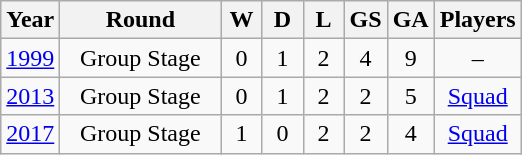<table class="wikitable" style="text-align: center;">
<tr>
<th>Year</th>
<th width="100">Round</th>
<th width="20">W</th>
<th width="20">D</th>
<th width="20">L</th>
<th width="20">GS</th>
<th width="20">GA</th>
<th width="20">Players</th>
</tr>
<tr>
<td> <a href='#'>1999</a></td>
<td>Group Stage</td>
<td>0</td>
<td>1</td>
<td>2</td>
<td>4</td>
<td>9</td>
<td>–</td>
</tr>
<tr>
<td> <a href='#'>2013</a></td>
<td>Group Stage</td>
<td>0</td>
<td>1</td>
<td>2</td>
<td>2</td>
<td>5</td>
<td><a href='#'> Squad</a></td>
</tr>
<tr>
<td> <a href='#'>2017</a></td>
<td>Group Stage</td>
<td>1</td>
<td>0</td>
<td>2</td>
<td>2</td>
<td>4</td>
<td><a href='#'> Squad</a></td>
</tr>
</table>
